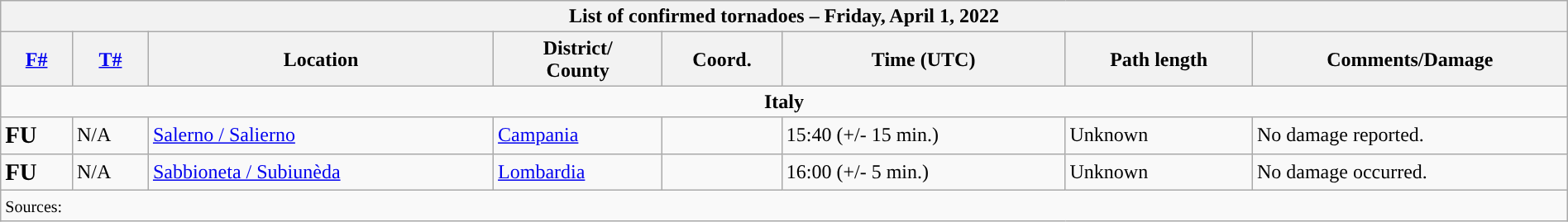<table class="wikitable collapsible" width="100%">
<tr>
<th colspan="8">List of confirmed tornadoes – Friday, April 1, 2022</th>
</tr>
<tr>
<th><a href='#'>F#</a></th>
<th><a href='#'>T#</a></th>
<th>Location</th>
<th>District/<br>County</th>
<th>Coord.</th>
<th>Time (UTC)</th>
<th>Path length</th>
<th>Comments/Damage</th>
</tr>
<tr>
<td colspan="8" align=center><strong>Italy</strong></td>
</tr>
<tr>
<td><big><strong>FU</strong></big></td>
<td>N/A</td>
<td><a href='#'>Salerno / Salierno</a></td>
<td><a href='#'>Campania</a></td>
<td></td>
<td>15:40 (+/- 15 min.)</td>
<td>Unknown</td>
<td>No damage reported.</td>
</tr>
<tr>
<td><big><strong>FU</strong></big></td>
<td>N/A</td>
<td><a href='#'>Sabbioneta / Subiunèda</a></td>
<td><a href='#'>Lombardia</a></td>
<td></td>
<td>16:00 (+/- 5 min.)</td>
<td>Unknown</td>
<td>No damage occurred.</td>
</tr>
<tr>
<td colspan="8"><small>Sources:  </small></td>
</tr>
</table>
